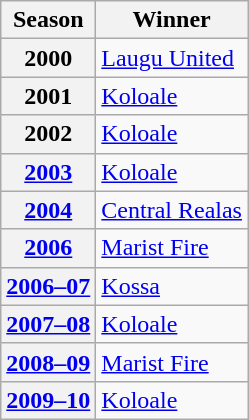<table class="wikitable plainrowheaders sortable">
<tr>
<th scope="col">Season</th>
<th scope="col">Winner</th>
</tr>
<tr>
<th scope="row">2000</th>
<td><a href='#'>Laugu United</a></td>
</tr>
<tr>
<th scope="row">2001</th>
<td><a href='#'>Koloale</a></td>
</tr>
<tr>
<th scope="row">2002</th>
<td><a href='#'>Koloale</a></td>
</tr>
<tr>
<th scope="row"><a href='#'>2003</a></th>
<td><a href='#'>Koloale</a></td>
</tr>
<tr>
<th scope="row"><a href='#'>2004</a></th>
<td><a href='#'>Central Realas</a></td>
</tr>
<tr>
<th scope="row"><a href='#'>2006</a></th>
<td><a href='#'>Marist Fire</a></td>
</tr>
<tr>
<th scope="row"><a href='#'>2006–07</a></th>
<td><a href='#'>Kossa</a></td>
</tr>
<tr>
<th scope="row"><a href='#'>2007–08</a></th>
<td><a href='#'>Koloale</a></td>
</tr>
<tr>
<th scope="row"><a href='#'>2008–09</a></th>
<td><a href='#'>Marist Fire</a></td>
</tr>
<tr>
<th scope="row"><a href='#'>2009–10</a></th>
<td><a href='#'>Koloale</a></td>
</tr>
</table>
